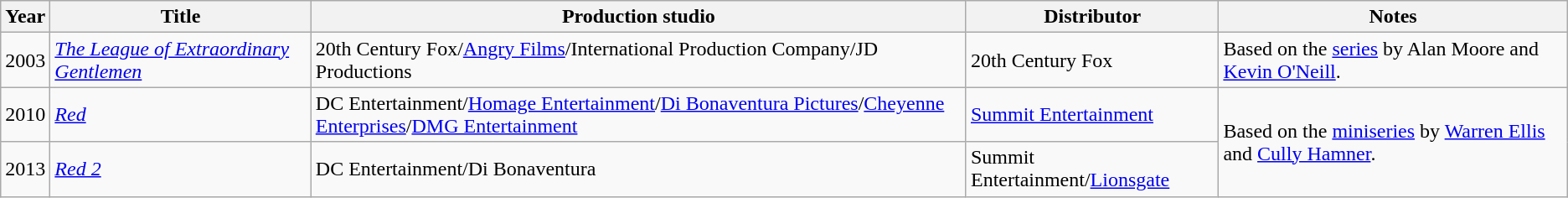<table class="wikitable sortable">
<tr>
<th>Year</th>
<th>Title</th>
<th>Production studio</th>
<th>Distributor</th>
<th>Notes</th>
</tr>
<tr>
<td>2003</td>
<td><em><a href='#'>The League of Extraordinary Gentlemen</a></em></td>
<td>20th Century Fox/<a href='#'>Angry Films</a>/International Production Company/JD Productions</td>
<td>20th Century Fox</td>
<td>Based on the <a href='#'>series</a> by Alan Moore and <a href='#'>Kevin O'Neill</a>.</td>
</tr>
<tr>
<td>2010</td>
<td><em><a href='#'>Red</a></em></td>
<td>DC Entertainment/<a href='#'>Homage Entertainment</a>/<a href='#'>Di Bonaventura Pictures</a>/<a href='#'>Cheyenne Enterprises</a>/<a href='#'>DMG Entertainment</a></td>
<td><a href='#'>Summit Entertainment</a></td>
<td rowspan="2">Based on the <a href='#'>miniseries</a> by <a href='#'>Warren Ellis</a> and <a href='#'>Cully Hamner</a>.</td>
</tr>
<tr>
<td>2013</td>
<td><em><a href='#'>Red 2</a></em></td>
<td>DC Entertainment/Di Bonaventura</td>
<td>Summit Entertainment/<a href='#'>Lionsgate</a></td>
</tr>
</table>
